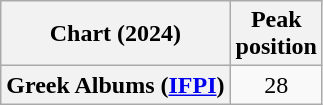<table class="wikitable sortable plainrowheaders">
<tr>
<th scope="col">Chart (2024)</th>
<th scope="col">Peak<br>position</th>
</tr>
<tr>
<th scope="row">Greek Albums (<a href='#'>IFPI</a>)</th>
<td align="center">28</td>
</tr>
</table>
